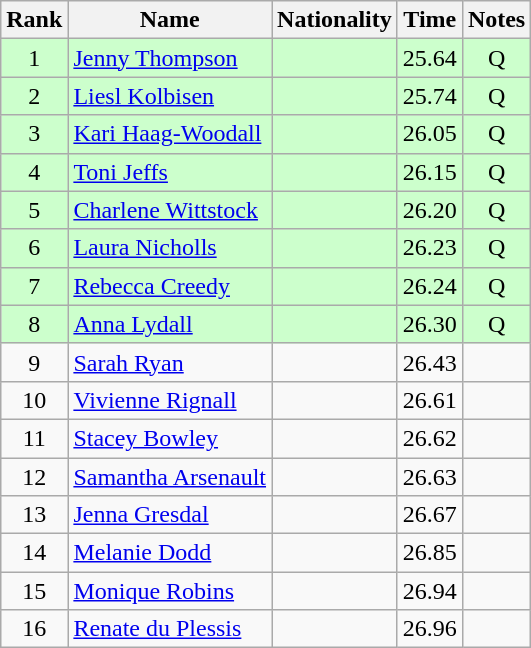<table class="wikitable sortable" style="text-align:center">
<tr>
<th>Rank</th>
<th>Name</th>
<th>Nationality</th>
<th>Time</th>
<th>Notes</th>
</tr>
<tr bgcolor=ccffcc>
<td>1</td>
<td align=left><a href='#'>Jenny Thompson</a></td>
<td align=left></td>
<td>25.64</td>
<td>Q</td>
</tr>
<tr bgcolor=ccffcc>
<td>2</td>
<td align=left><a href='#'>Liesl Kolbisen</a></td>
<td align=left></td>
<td>25.74</td>
<td>Q</td>
</tr>
<tr bgcolor=ccffcc>
<td>3</td>
<td align=left><a href='#'>Kari Haag-Woodall</a></td>
<td align=left></td>
<td>26.05</td>
<td>Q</td>
</tr>
<tr bgcolor=ccffcc>
<td>4</td>
<td align=left><a href='#'>Toni Jeffs</a></td>
<td align=left></td>
<td>26.15</td>
<td>Q</td>
</tr>
<tr bgcolor=ccffcc>
<td>5</td>
<td align=left><a href='#'>Charlene Wittstock</a></td>
<td align=left></td>
<td>26.20</td>
<td>Q</td>
</tr>
<tr bgcolor=ccffcc>
<td>6</td>
<td align=left><a href='#'>Laura Nicholls</a></td>
<td align=left></td>
<td>26.23</td>
<td>Q</td>
</tr>
<tr bgcolor=ccffcc>
<td>7</td>
<td align=left><a href='#'>Rebecca Creedy</a></td>
<td align=left></td>
<td>26.24</td>
<td>Q</td>
</tr>
<tr bgcolor=ccffcc>
<td>8</td>
<td align=left><a href='#'>Anna Lydall</a></td>
<td align=left></td>
<td>26.30</td>
<td>Q</td>
</tr>
<tr>
<td>9</td>
<td align=left><a href='#'>Sarah Ryan</a></td>
<td align=left></td>
<td>26.43</td>
<td></td>
</tr>
<tr>
<td>10</td>
<td align=left><a href='#'>Vivienne Rignall</a></td>
<td align=left></td>
<td>26.61</td>
<td></td>
</tr>
<tr>
<td>11</td>
<td align=left><a href='#'>Stacey Bowley</a></td>
<td align=left></td>
<td>26.62</td>
<td></td>
</tr>
<tr>
<td>12</td>
<td align=left><a href='#'>Samantha Arsenault</a></td>
<td align=left></td>
<td>26.63</td>
<td></td>
</tr>
<tr>
<td>13</td>
<td align=left><a href='#'>Jenna Gresdal</a></td>
<td align=left></td>
<td>26.67</td>
<td></td>
</tr>
<tr>
<td>14</td>
<td align=left><a href='#'>Melanie Dodd</a></td>
<td align=left></td>
<td>26.85</td>
<td></td>
</tr>
<tr>
<td>15</td>
<td align=left><a href='#'>Monique Robins</a></td>
<td align=left></td>
<td>26.94</td>
<td></td>
</tr>
<tr>
<td>16</td>
<td align=left><a href='#'>Renate du Plessis</a></td>
<td align=left></td>
<td>26.96</td>
<td></td>
</tr>
</table>
